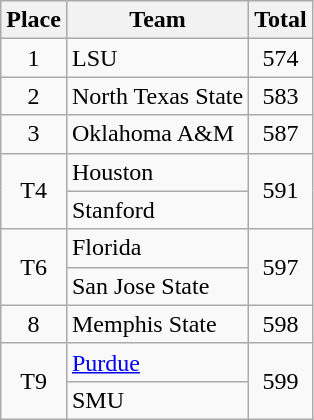<table class="wikitable" style="text-align:center">
<tr>
<th>Place</th>
<th>Team</th>
<th>Total</th>
</tr>
<tr>
<td>1</td>
<td align=left>LSU</td>
<td>574</td>
</tr>
<tr>
<td>2</td>
<td align=left>North Texas State</td>
<td>583</td>
</tr>
<tr>
<td>3</td>
<td align=left>Oklahoma A&M</td>
<td>587</td>
</tr>
<tr>
<td rowspan=2>T4</td>
<td align=left>Houston</td>
<td rowspan=2>591</td>
</tr>
<tr>
<td align=left>Stanford</td>
</tr>
<tr>
<td rowspan=2>T6</td>
<td align=left>Florida</td>
<td rowspan=2>597</td>
</tr>
<tr>
<td align=left>San Jose State</td>
</tr>
<tr>
<td>8</td>
<td align=left>Memphis State</td>
<td>598</td>
</tr>
<tr>
<td rowspan=2>T9</td>
<td align=left><a href='#'>Purdue</a></td>
<td rowspan=2>599</td>
</tr>
<tr>
<td align=left>SMU</td>
</tr>
</table>
